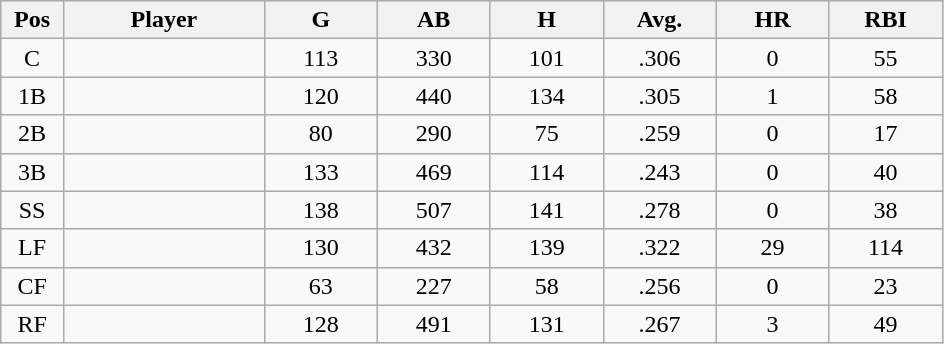<table class="wikitable sortable">
<tr>
<th bgcolor="#DDDDFF" width="5%">Pos</th>
<th bgcolor="#DDDDFF" width="16%">Player</th>
<th bgcolor="#DDDDFF" width="9%">G</th>
<th bgcolor="#DDDDFF" width="9%">AB</th>
<th bgcolor="#DDDDFF" width="9%">H</th>
<th bgcolor="#DDDDFF" width="9%">Avg.</th>
<th bgcolor="#DDDDFF" width="9%">HR</th>
<th bgcolor="#DDDDFF" width="9%">RBI</th>
</tr>
<tr align="center">
<td>C</td>
<td></td>
<td>113</td>
<td>330</td>
<td>101</td>
<td>.306</td>
<td>0</td>
<td>55</td>
</tr>
<tr align="center">
<td>1B</td>
<td></td>
<td>120</td>
<td>440</td>
<td>134</td>
<td>.305</td>
<td>1</td>
<td>58</td>
</tr>
<tr align="center">
<td>2B</td>
<td></td>
<td>80</td>
<td>290</td>
<td>75</td>
<td>.259</td>
<td>0</td>
<td>17</td>
</tr>
<tr align="center">
<td>3B</td>
<td></td>
<td>133</td>
<td>469</td>
<td>114</td>
<td>.243</td>
<td>0</td>
<td>40</td>
</tr>
<tr align="center">
<td>SS</td>
<td></td>
<td>138</td>
<td>507</td>
<td>141</td>
<td>.278</td>
<td>0</td>
<td>38</td>
</tr>
<tr align="center">
<td>LF</td>
<td></td>
<td>130</td>
<td>432</td>
<td>139</td>
<td>.322</td>
<td>29</td>
<td>114</td>
</tr>
<tr align="center">
<td>CF</td>
<td></td>
<td>63</td>
<td>227</td>
<td>58</td>
<td>.256</td>
<td>0</td>
<td>23</td>
</tr>
<tr align="center">
<td>RF</td>
<td></td>
<td>128</td>
<td>491</td>
<td>131</td>
<td>.267</td>
<td>3</td>
<td>49</td>
</tr>
</table>
